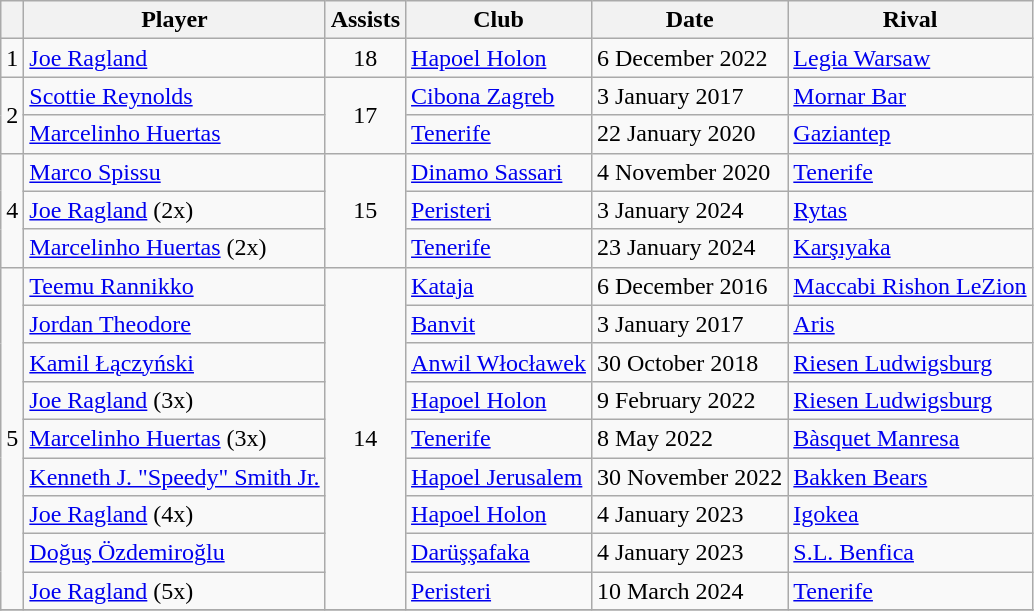<table class="wikitable">
<tr>
<th></th>
<th>Player</th>
<th>Assists</th>
<th>Club</th>
<th>Date</th>
<th>Rival</th>
</tr>
<tr>
<td align=center>1</td>
<td> <a href='#'>Joe Ragland</a></td>
<td align=center>18</td>
<td> <a href='#'>Hapoel Holon</a></td>
<td>6 December 2022</td>
<td> <a href='#'>Legia Warsaw</a></td>
</tr>
<tr>
<td rowspan=2 align=center>2</td>
<td> <a href='#'>Scottie Reynolds</a></td>
<td rowspan=2 align=center>17</td>
<td> <a href='#'>Cibona Zagreb</a></td>
<td>3 January 2017</td>
<td> <a href='#'>Mornar Bar</a></td>
</tr>
<tr>
<td> <a href='#'>Marcelinho Huertas</a></td>
<td> <a href='#'>Tenerife</a></td>
<td>22 January 2020</td>
<td> <a href='#'>Gaziantep</a></td>
</tr>
<tr>
<td rowspan=3 align=center>4</td>
<td> <a href='#'>Marco Spissu</a></td>
<td rowspan=3 align=center>15</td>
<td> <a href='#'>Dinamo Sassari</a></td>
<td>4 November 2020</td>
<td> <a href='#'>Tenerife</a></td>
</tr>
<tr>
<td> <a href='#'>Joe Ragland</a> (2x)</td>
<td> <a href='#'>Peristeri</a></td>
<td>3 January 2024</td>
<td> <a href='#'>Rytas</a></td>
</tr>
<tr>
<td> <a href='#'>Marcelinho Huertas</a> (2x)</td>
<td> <a href='#'>Tenerife</a></td>
<td>23 January 2024</td>
<td> <a href='#'>Karşıyaka</a></td>
</tr>
<tr>
<td rowspan=9 align=center>5</td>
<td> <a href='#'>Teemu Rannikko</a></td>
<td rowspan=9 align=center>14</td>
<td> <a href='#'>Kataja</a></td>
<td>6 December 2016</td>
<td> <a href='#'>Maccabi Rishon LeZion</a></td>
</tr>
<tr>
<td> <a href='#'>Jordan Theodore</a></td>
<td> <a href='#'>Banvit</a></td>
<td>3 January 2017</td>
<td> <a href='#'>Aris</a></td>
</tr>
<tr>
<td> <a href='#'>Kamil Łączyński</a></td>
<td> <a href='#'>Anwil Włocławek</a></td>
<td>30 October 2018</td>
<td> <a href='#'>Riesen Ludwigsburg</a></td>
</tr>
<tr>
<td> <a href='#'>Joe Ragland</a> (3x)</td>
<td> <a href='#'>Hapoel Holon</a></td>
<td>9 February 2022</td>
<td> <a href='#'>Riesen Ludwigsburg</a></td>
</tr>
<tr>
<td> <a href='#'>Marcelinho Huertas</a> (3x)</td>
<td> <a href='#'>Tenerife</a></td>
<td>8 May 2022</td>
<td> <a href='#'>Bàsquet Manresa</a></td>
</tr>
<tr>
<td> <a href='#'>Kenneth J. "Speedy" Smith Jr.</a></td>
<td> <a href='#'>Hapoel Jerusalem</a></td>
<td>30 November 2022</td>
<td> <a href='#'>Bakken Bears</a></td>
</tr>
<tr>
<td> <a href='#'>Joe Ragland</a> (4x)</td>
<td> <a href='#'>Hapoel Holon</a></td>
<td>4 January 2023</td>
<td> <a href='#'>Igokea</a></td>
</tr>
<tr>
<td> <a href='#'>Doğuş Özdemiroğlu</a></td>
<td> <a href='#'>Darüşşafaka</a></td>
<td>4 January 2023</td>
<td> <a href='#'>S.L. Benfica</a></td>
</tr>
<tr>
<td> <a href='#'>Joe Ragland</a> (5x)</td>
<td> <a href='#'>Peristeri</a></td>
<td>10 March 2024</td>
<td> <a href='#'>Tenerife</a></td>
</tr>
<tr>
</tr>
</table>
